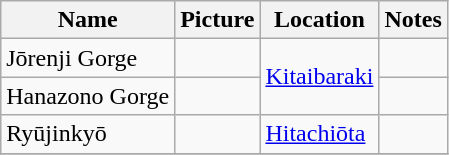<table class="wikitable">
<tr>
<th>Name</th>
<th>Picture</th>
<th>Location</th>
<th>Notes</th>
</tr>
<tr>
<td>Jōrenji Gorge</td>
<td></td>
<td rowspan=2><a href='#'>Kitaibaraki</a></td>
<td></td>
</tr>
<tr>
<td>Hanazono Gorge</td>
<td></td>
<td></td>
</tr>
<tr>
<td>Ryūjinkyō</td>
<td></td>
<td><a href='#'>Hitachiōta</a></td>
<td></td>
</tr>
<tr>
</tr>
</table>
